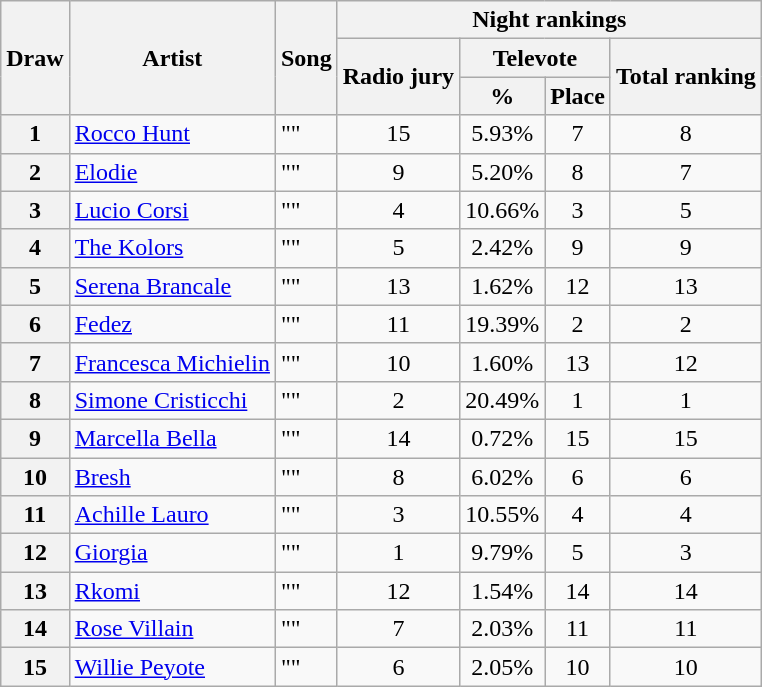<table class="wikitable sortable plainrowheaders" style="text-align:center">
<tr>
<th rowspan="3">Draw</th>
<th rowspan="3">Artist</th>
<th rowspan="3">Song</th>
<th colspan="4" class="unsortable">Night rankings</th>
</tr>
<tr>
<th rowspan="2">Radio jury</th>
<th colspan="2">Televote</th>
<th rowspan="2">Total ranking</th>
</tr>
<tr>
<th>%</th>
<th>Place</th>
</tr>
<tr>
<th scope="row" style="text-align:center">1</th>
<td align="left"><a href='#'>Rocco Hunt</a></td>
<td align="left">""</td>
<td>15</td>
<td>5.93%</td>
<td>7</td>
<td>8</td>
</tr>
<tr>
<th scope="row" style="text-align:center">2</th>
<td align="left"><a href='#'>Elodie</a></td>
<td align="left">""</td>
<td>9</td>
<td>5.20%</td>
<td>8</td>
<td>7</td>
</tr>
<tr>
<th scope="row" style="text-align:center">3</th>
<td align="left"><a href='#'>Lucio Corsi</a></td>
<td align="left">""</td>
<td>4</td>
<td>10.66%</td>
<td>3</td>
<td>5</td>
</tr>
<tr>
<th scope="row" style="text-align:center">4</th>
<td align="left"><a href='#'>The Kolors</a></td>
<td align="left">""</td>
<td>5</td>
<td>2.42%</td>
<td>9</td>
<td>9</td>
</tr>
<tr>
<th scope="row" style="text-align:center">5</th>
<td align="left"><a href='#'>Serena Brancale</a></td>
<td align="left">""</td>
<td>13</td>
<td>1.62%</td>
<td>12</td>
<td>13</td>
</tr>
<tr>
<th scope="row" style="text-align:center">6</th>
<td align="left"><a href='#'>Fedez</a></td>
<td align="left">""</td>
<td>11</td>
<td>19.39%</td>
<td>2</td>
<td>2</td>
</tr>
<tr>
<th scope="row" style="text-align:center">7</th>
<td align="left"><a href='#'>Francesca Michielin</a></td>
<td align="left">""</td>
<td>10</td>
<td>1.60%</td>
<td>13</td>
<td>12</td>
</tr>
<tr>
<th scope="row" style="text-align:center">8</th>
<td align="left"><a href='#'>Simone Cristicchi</a></td>
<td align="left">""</td>
<td>2</td>
<td>20.49%</td>
<td>1</td>
<td>1</td>
</tr>
<tr>
<th scope="row" style="text-align:center">9</th>
<td align="left"><a href='#'>Marcella Bella</a></td>
<td align="left">""</td>
<td>14</td>
<td>0.72%</td>
<td>15</td>
<td>15</td>
</tr>
<tr>
<th scope="row" style="text-align:center">10</th>
<td align="left"><a href='#'>Bresh</a></td>
<td align="left">""</td>
<td>8</td>
<td>6.02%</td>
<td>6</td>
<td>6</td>
</tr>
<tr>
<th scope="row" style="text-align:center">11</th>
<td align="left"><a href='#'>Achille Lauro</a></td>
<td align="left">""</td>
<td>3</td>
<td>10.55%</td>
<td>4</td>
<td>4</td>
</tr>
<tr>
<th scope="row" style="text-align:center">12</th>
<td align="left"><a href='#'>Giorgia</a></td>
<td align="left">""</td>
<td>1</td>
<td>9.79%</td>
<td>5</td>
<td>3</td>
</tr>
<tr>
<th scope="row" style="text-align:center">13</th>
<td align="left"><a href='#'>Rkomi</a></td>
<td align="left">""</td>
<td>12</td>
<td>1.54%</td>
<td>14</td>
<td>14</td>
</tr>
<tr>
<th scope="row" style="text-align:center">14</th>
<td align="left"><a href='#'>Rose Villain</a></td>
<td align="left">""</td>
<td>7</td>
<td>2.03%</td>
<td>11</td>
<td>11</td>
</tr>
<tr>
<th scope="row" style="text-align:center">15</th>
<td align="left"><a href='#'>Willie Peyote</a></td>
<td align="left">""</td>
<td>6</td>
<td>2.05%</td>
<td>10</td>
<td>10</td>
</tr>
</table>
